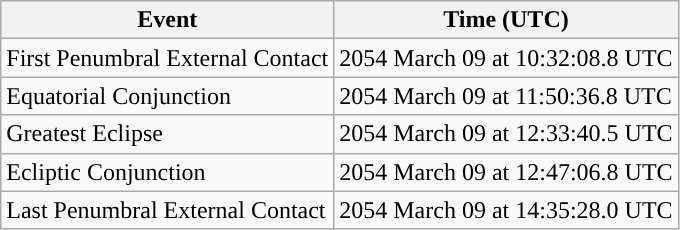<table class="wikitable">
<tr>
<th>Event</th>
<th>Time (UTC)</th>
</tr>
<tr>
<td>First Penumbral External Contact</td>
<td>2054 March 09 at 10:32:08.8 UTC</td>
</tr>
<tr>
<td>Equatorial Conjunction</td>
<td>2054 March 09 at 11:50:36.8 UTC</td>
</tr>
<tr>
<td>Greatest Eclipse</td>
<td>2054 March 09 at 12:33:40.5 UTC</td>
</tr>
<tr>
<td>Ecliptic Conjunction</td>
<td>2054 March 09 at 12:47:06.8 UTC</td>
</tr>
<tr>
<td>Last Penumbral External Contact</td>
<td>2054 March 09 at 14:35:28.0 UTC</td>
</tr>
</table>
